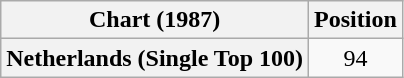<table class="wikitable plainrowheaders" style="text-align:center">
<tr>
<th scope="col">Chart (1987)</th>
<th scope="col">Position</th>
</tr>
<tr>
<th scope="row">Netherlands (Single Top 100)</th>
<td>94</td>
</tr>
</table>
